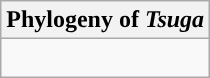<table class="wikitable">
<tr>
<th colspan=1>Phylogeny of <em>Tsuga</em></th>
</tr>
<tr>
<td style="vertical-align:top"><br></td>
</tr>
</table>
